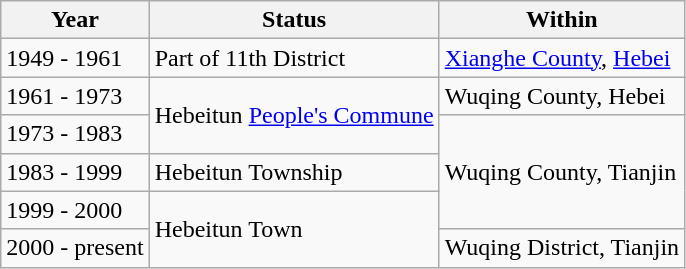<table class="wikitable">
<tr>
<th>Year</th>
<th>Status</th>
<th>Within</th>
</tr>
<tr>
<td>1949 - 1961</td>
<td>Part of 11th District</td>
<td><a href='#'>Xianghe County</a>, <a href='#'>Hebei</a></td>
</tr>
<tr>
<td>1961 - 1973</td>
<td rowspan="2">Hebeitun <a href='#'>People's Commune</a></td>
<td>Wuqing County, Hebei</td>
</tr>
<tr>
<td>1973 - 1983</td>
<td rowspan="3">Wuqing County, Tianjin</td>
</tr>
<tr>
<td>1983 - 1999</td>
<td>Hebeitun Township</td>
</tr>
<tr>
<td>1999 - 2000</td>
<td rowspan="2">Hebeitun Town</td>
</tr>
<tr>
<td>2000 - present</td>
<td>Wuqing District, Tianjin</td>
</tr>
</table>
